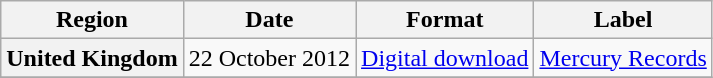<table class="wikitable plainrowheaders">
<tr>
<th>Region</th>
<th>Date</th>
<th>Format</th>
<th>Label</th>
</tr>
<tr>
<th scope="row">United Kingdom</th>
<td>22 October 2012</td>
<td><a href='#'>Digital download</a></td>
<td><a href='#'>Mercury Records</a></td>
</tr>
<tr>
</tr>
</table>
